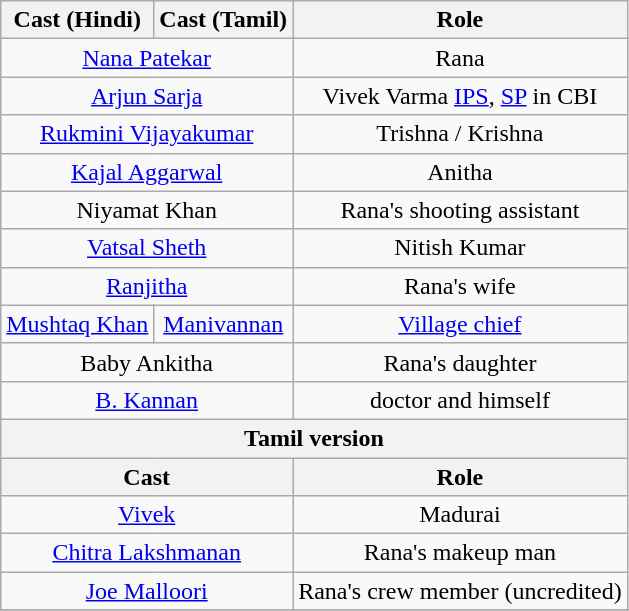<table class="wikitable">
<tr>
<th>Cast (Hindi)</th>
<th>Cast (Tamil)</th>
<th>Role</th>
</tr>
<tr>
<td colspan="2" style="text-align:center;"><a href='#'>Nana Patekar</a></td>
<td style="text-align:center;">Rana</td>
</tr>
<tr>
<td colspan="2" style="text-align:center;"><a href='#'>Arjun Sarja</a></td>
<td style="text-align:center;">Vivek Varma <a href='#'>IPS</a>, <a href='#'>SP</a> in CBI</td>
</tr>
<tr>
<td colspan="2" style="text-align:center;"><a href='#'>Rukmini Vijayakumar</a></td>
<td style="text-align:center;">Trishna / Krishna</td>
</tr>
<tr>
<td colspan="2" style="text-align:center;"><a href='#'>Kajal Aggarwal</a></td>
<td style="text-align:center;">Anitha</td>
</tr>
<tr>
<td colspan="2" style="text-align:center;">Niyamat Khan</td>
<td style="text-align:center;">Rana's shooting assistant</td>
</tr>
<tr>
<td colspan="2" style="text-align:center;"><a href='#'>Vatsal Sheth</a></td>
<td style="text-align:center;">Nitish Kumar</td>
</tr>
<tr>
<td colspan="2" style="text-align:center;"><a href='#'>Ranjitha</a></td>
<td style="text-align:center;">Rana's wife</td>
</tr>
<tr>
<td style="text-align:center;"><a href='#'>Mushtaq Khan</a></td>
<td style="text-align:center;"><a href='#'>Manivannan</a></td>
<td style="text-align:center;"><a href='#'>Village chief</a></td>
</tr>
<tr>
<td colspan="2" style="text-align:center;">Baby Ankitha</td>
<td style="text-align:center;">Rana's daughter</td>
</tr>
<tr>
<td colspan="2" style="text-align:center;"><a href='#'>B. Kannan</a></td>
<td style="text-align:center;">doctor and himself</td>
</tr>
<tr>
<th colspan="3" style="text-align:center;"><strong>Tamil version</strong></th>
</tr>
<tr>
<th colspan="2">Cast</th>
<th>Role</th>
</tr>
<tr>
<td colspan="2" style="text-align:center;"><a href='#'>Vivek</a></td>
<td style="text-align:center;">Madurai</td>
</tr>
<tr>
<td colspan="2" style="text-align:center;"><a href='#'>Chitra Lakshmanan</a></td>
<td style="text-align:center;">Rana's makeup man</td>
</tr>
<tr>
<td colspan="2" style="text-align:center;"><a href='#'>Joe Malloori</a></td>
<td style="text-align:center;">Rana's crew member (uncredited)</td>
</tr>
<tr>
</tr>
</table>
